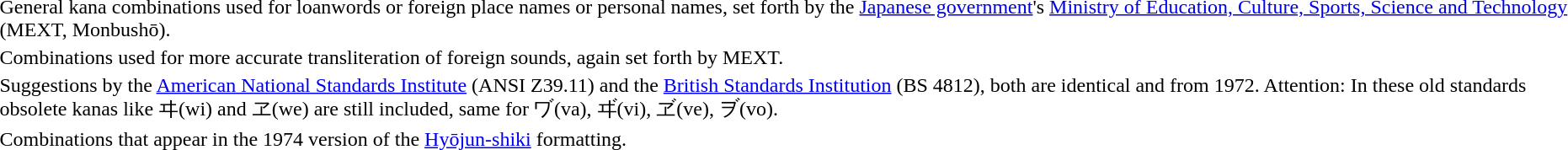<table>
<tr valign="top">
<td></td>
<td>General kana combinations used for loanwords or foreign place names or personal names, set forth by the <a href='#'>Japanese government</a>'s <a href='#'>Ministry of Education, Culture, Sports, Science and Technology</a> (MEXT, Monbushō).</td>
</tr>
<tr valign="top">
<td></td>
<td>Combinations used for more accurate transliteration of foreign sounds, again set forth by MEXT.</td>
</tr>
<tr valign="top">
<td></td>
<td>Suggestions by the <a href='#'>American National Standards Institute</a> (ANSI Z39.11) and the <a href='#'>British Standards Institution</a> (BS 4812), both are identical and from 1972. Attention: In these old standards obsolete kanas like ヰ(wi) and ヱ(we) are still included, same for ヷ(va), ヸ(vi), ヹ(ve), ヺ(vo).</td>
</tr>
<tr valign="top">
<td></td>
<td>Combinations that appear in the 1974 version of the <a href='#'>Hyōjun-shiki</a> formatting.</td>
</tr>
</table>
